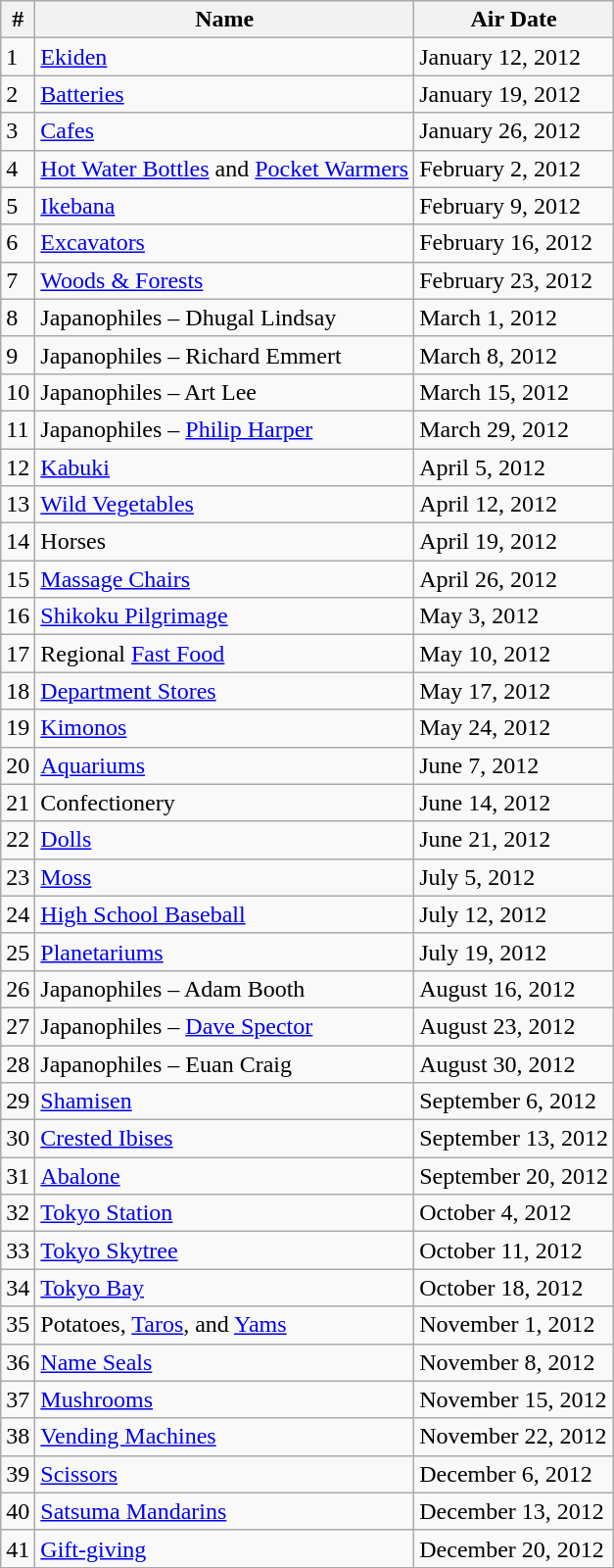<table class="wikitable sortable">
<tr>
<th>#</th>
<th>Name</th>
<th>Air Date</th>
</tr>
<tr>
<td>1</td>
<td><a href='#'>Ekiden</a></td>
<td>January 12, 2012</td>
</tr>
<tr>
<td>2</td>
<td><a href='#'>Batteries</a></td>
<td>January 19, 2012</td>
</tr>
<tr>
<td>3</td>
<td><a href='#'>Cafes</a></td>
<td>January 26, 2012</td>
</tr>
<tr>
<td>4</td>
<td><a href='#'>Hot Water Bottles</a> and <a href='#'>Pocket Warmers</a></td>
<td>February 2, 2012</td>
</tr>
<tr>
<td>5</td>
<td><a href='#'>Ikebana</a></td>
<td>February 9, 2012</td>
</tr>
<tr>
<td>6</td>
<td><a href='#'>Excavators</a></td>
<td>February 16, 2012</td>
</tr>
<tr>
<td>7</td>
<td><a href='#'>Woods & Forests</a></td>
<td>February 23, 2012</td>
</tr>
<tr>
<td>8</td>
<td>Japanophiles – Dhugal Lindsay</td>
<td>March 1, 2012</td>
</tr>
<tr>
<td>9</td>
<td>Japanophiles – Richard Emmert</td>
<td>March 8, 2012</td>
</tr>
<tr>
<td>10</td>
<td>Japanophiles – Art Lee</td>
<td>March 15, 2012</td>
</tr>
<tr>
<td>11</td>
<td>Japanophiles – <a href='#'>Philip Harper</a></td>
<td>March 29, 2012</td>
</tr>
<tr>
<td>12</td>
<td><a href='#'>Kabuki</a></td>
<td>April 5, 2012</td>
</tr>
<tr>
<td>13</td>
<td><a href='#'>Wild Vegetables</a></td>
<td>April 12, 2012</td>
</tr>
<tr>
<td>14</td>
<td>Horses</td>
<td>April 19, 2012</td>
</tr>
<tr>
<td>15</td>
<td><a href='#'>Massage Chairs</a></td>
<td>April 26, 2012</td>
</tr>
<tr>
<td>16</td>
<td><a href='#'>Shikoku Pilgrimage</a></td>
<td>May 3, 2012</td>
</tr>
<tr>
<td>17</td>
<td>Regional <a href='#'>Fast Food</a></td>
<td>May 10, 2012</td>
</tr>
<tr>
<td>18</td>
<td><a href='#'>Department Stores</a></td>
<td>May 17, 2012</td>
</tr>
<tr>
<td>19</td>
<td><a href='#'>Kimonos</a></td>
<td>May 24, 2012</td>
</tr>
<tr>
<td>20</td>
<td><a href='#'>Aquariums</a></td>
<td>June 7, 2012</td>
</tr>
<tr>
<td>21</td>
<td>Confectionery</td>
<td>June 14, 2012</td>
</tr>
<tr>
<td>22</td>
<td><a href='#'>Dolls</a></td>
<td>June 21, 2012</td>
</tr>
<tr>
<td>23</td>
<td><a href='#'>Moss</a></td>
<td>July 5, 2012</td>
</tr>
<tr>
<td>24</td>
<td><a href='#'>High School Baseball</a></td>
<td>July 12, 2012</td>
</tr>
<tr>
<td>25</td>
<td><a href='#'>Planetariums</a></td>
<td>July 19, 2012</td>
</tr>
<tr>
<td>26</td>
<td>Japanophiles – Adam Booth</td>
<td>August 16, 2012</td>
</tr>
<tr>
<td>27</td>
<td>Japanophiles – <a href='#'>Dave Spector</a></td>
<td>August 23, 2012</td>
</tr>
<tr>
<td>28</td>
<td>Japanophiles – Euan Craig</td>
<td>August 30, 2012</td>
</tr>
<tr>
<td>29</td>
<td><a href='#'>Shamisen</a></td>
<td>September 6, 2012</td>
</tr>
<tr>
<td>30</td>
<td><a href='#'>Crested Ibises</a></td>
<td>September 13, 2012</td>
</tr>
<tr>
<td>31</td>
<td><a href='#'>Abalone</a></td>
<td>September 20, 2012</td>
</tr>
<tr>
<td>32</td>
<td><a href='#'>Tokyo Station</a></td>
<td>October 4, 2012</td>
</tr>
<tr>
<td>33</td>
<td><a href='#'>Tokyo Skytree</a></td>
<td>October 11, 2012</td>
</tr>
<tr>
<td>34</td>
<td><a href='#'>Tokyo Bay</a></td>
<td>October 18, 2012</td>
</tr>
<tr>
<td>35</td>
<td>Potatoes, <a href='#'>Taros</a>, and <a href='#'>Yams</a></td>
<td>November 1, 2012</td>
</tr>
<tr>
<td>36</td>
<td><a href='#'>Name Seals</a></td>
<td>November 8, 2012</td>
</tr>
<tr>
<td>37</td>
<td><a href='#'>Mushrooms</a></td>
<td>November 15, 2012</td>
</tr>
<tr>
<td>38</td>
<td><a href='#'>Vending Machines</a></td>
<td>November 22, 2012</td>
</tr>
<tr>
<td>39</td>
<td><a href='#'>Scissors</a></td>
<td>December 6, 2012</td>
</tr>
<tr>
<td>40</td>
<td><a href='#'>Satsuma Mandarins</a></td>
<td>December 13, 2012</td>
</tr>
<tr>
<td>41</td>
<td><a href='#'>Gift-giving</a></td>
<td>December 20, 2012</td>
</tr>
</table>
